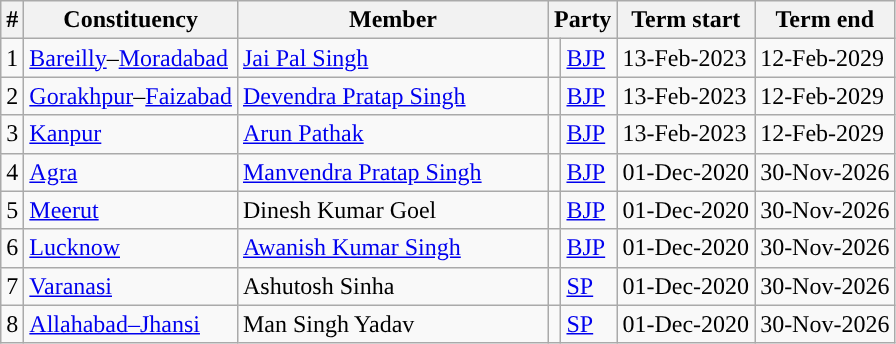<table class="wikitable sortable">
<tr>
<th>#</th>
<th>Constituency</th>
<th style="width:200px">Member</th>
<th colspan="2">Party</th>
<th>Term start</th>
<th>Term end</th>
</tr>
<tr>
<td>1</td>
<td><a href='#'>Bareilly</a>–<a href='#'>Moradabad</a></td>
<td><a href='#'>Jai Pal Singh</a></td>
<td></td>
<td><a href='#'>BJP</a></td>
<td>13-Feb-2023</td>
<td>12-Feb-2029</td>
</tr>
<tr>
<td>2</td>
<td><a href='#'>Gorakhpur</a>–<a href='#'>Faizabad</a></td>
<td><a href='#'>Devendra Pratap Singh</a></td>
<td></td>
<td><a href='#'>BJP</a></td>
<td>13-Feb-2023</td>
<td>12-Feb-2029</td>
</tr>
<tr>
<td>3</td>
<td><a href='#'>Kanpur</a></td>
<td><a href='#'>Arun Pathak</a></td>
<td></td>
<td><a href='#'>BJP</a></td>
<td>13-Feb-2023</td>
<td>12-Feb-2029</td>
</tr>
<tr>
<td>4</td>
<td><a href='#'>Agra</a></td>
<td><a href='#'>Manvendra Pratap Singh</a></td>
<td></td>
<td><a href='#'>BJP</a></td>
<td>01-Dec-2020</td>
<td>30-Nov-2026</td>
</tr>
<tr>
<td>5</td>
<td><a href='#'>Meerut</a></td>
<td>Dinesh Kumar Goel</td>
<td></td>
<td><a href='#'>BJP</a></td>
<td>01-Dec-2020</td>
<td>30-Nov-2026</td>
</tr>
<tr>
<td>6</td>
<td><a href='#'>Lucknow</a></td>
<td><a href='#'>Awanish Kumar Singh</a></td>
<td></td>
<td><a href='#'>BJP</a></td>
<td>01-Dec-2020</td>
<td>30-Nov-2026</td>
</tr>
<tr>
<td>7</td>
<td><a href='#'>Varanasi</a></td>
<td>Ashutosh Sinha</td>
<td></td>
<td><a href='#'>SP</a></td>
<td>01-Dec-2020</td>
<td>30-Nov-2026</td>
</tr>
<tr>
<td>8</td>
<td><a href='#'>Allahabad–Jhansi</a></td>
<td>Man Singh Yadav</td>
<td></td>
<td><a href='#'>SP</a></td>
<td>01-Dec-2020</td>
<td>30-Nov-2026</td>
</tr>
</table>
